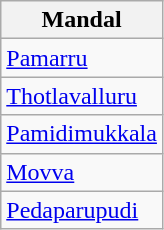<table class="wikitable sortable static-row-numbers static-row-header-hash">
<tr>
<th>Mandal</th>
</tr>
<tr>
<td><a href='#'>Pamarru</a></td>
</tr>
<tr>
<td><a href='#'>Thotlavalluru</a></td>
</tr>
<tr>
<td><a href='#'>Pamidimukkala</a></td>
</tr>
<tr>
<td><a href='#'>Movva</a></td>
</tr>
<tr>
<td><a href='#'>Pedaparupudi</a></td>
</tr>
</table>
